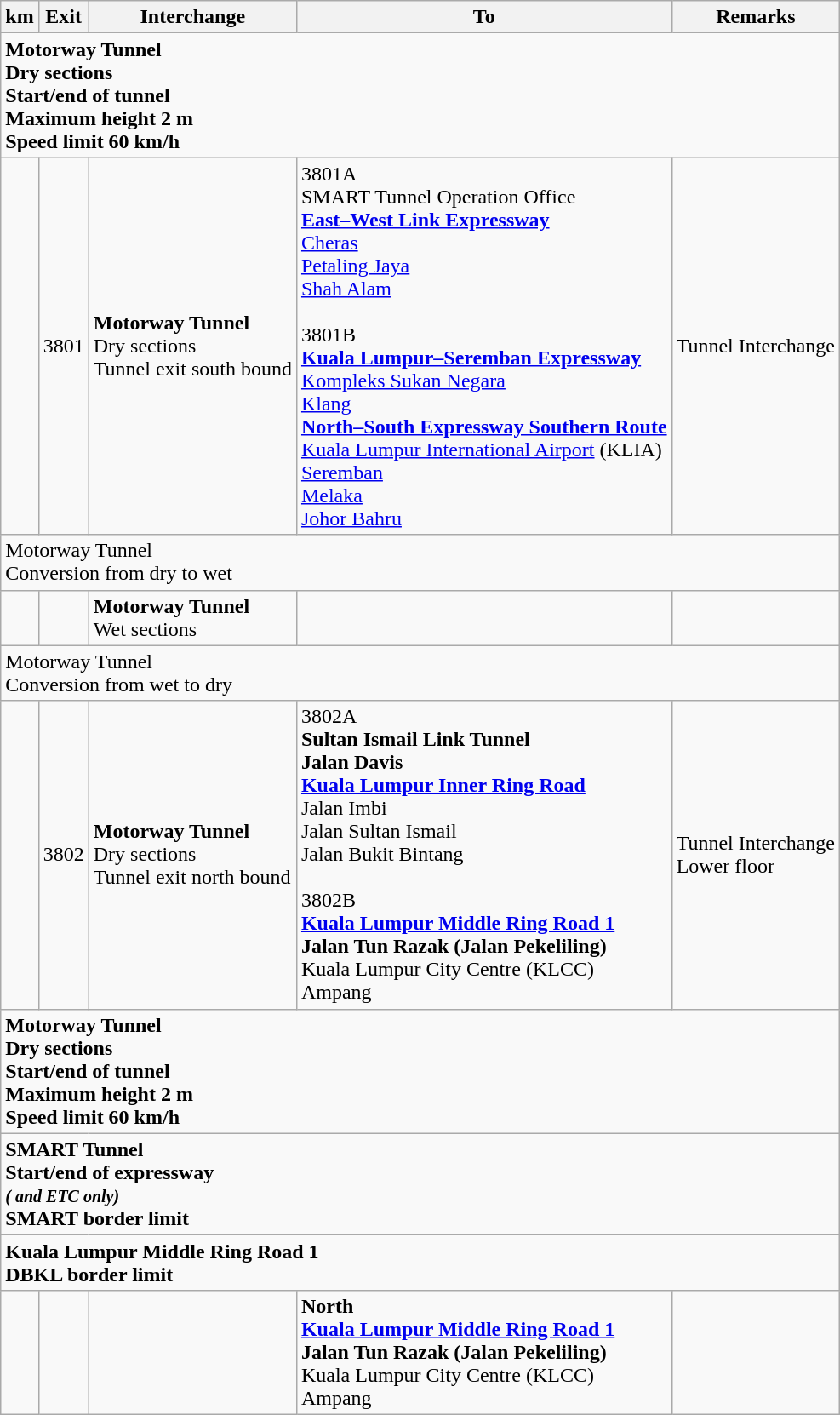<table class="wikitable">
<tr>
<th>km</th>
<th>Exit</th>
<th>Interchange</th>
<th>To</th>
<th>Remarks</th>
</tr>
<tr>
<td style="width:600px" colspan="5" style="text-align:center; background:green;"><strong><span>Motorway Tunnel<br>Dry sections<br>Start/end of tunnel<br>Maximum height 2 m<br>Speed limit 60 km/h</span></strong></td>
</tr>
<tr>
<td></td>
<td>3801</td>
<td><strong>Motorway Tunnel</strong><br>Dry sections<br>Tunnel exit south bound</td>
<td>3801A<br>   SMART Tunnel Operation Office<br> <strong><a href='#'>East–West Link Expressway</a></strong><br> <a href='#'>Cheras</a><br> <a href='#'>Petaling Jaya</a><br> <a href='#'>Shah Alam</a><br><br>3801B<br> <strong><a href='#'>Kuala Lumpur–Seremban Expressway</a></strong><br> <a href='#'>Kompleks Sukan Negara</a><br> <a href='#'>Klang</a><br> <strong><a href='#'>North–South Expressway Southern Route</a></strong><br>  <a href='#'>Kuala Lumpur International Airport</a> (KLIA) <br>  <a href='#'>Seremban</a><br>  <a href='#'>Melaka</a><br>  <a href='#'>Johor Bahru</a></td>
<td>Tunnel Interchange</td>
</tr>
<tr>
<td style="width:600px" colspan="5" style="text-align:center;">Motorway Tunnel<br>Conversion from dry to wet</td>
</tr>
<tr>
<td></td>
<td></td>
<td><strong>Motorway Tunnel</strong><br>Wet sections</td>
<td></td>
<td></td>
</tr>
<tr>
<td style="width:600px" colspan="5" style="text-align:center;">Motorway Tunnel<br>Conversion from wet to dry</td>
</tr>
<tr>
<td></td>
<td>3802</td>
<td><strong>Motorway Tunnel</strong><br>Dry sections<br>Tunnel exit north bound</td>
<td>3802A<br><strong>Sultan Ismail Link Tunnel</strong><br><strong>Jalan Davis</strong><br><strong><a href='#'>Kuala Lumpur Inner Ring Road</a></strong><br>Jalan Imbi<br>Jalan Sultan Ismail<br>Jalan Bukit Bintang<br><br>3802B<br><strong><a href='#'>Kuala Lumpur Middle Ring Road 1</a></strong><br><strong>Jalan Tun Razak (Jalan Pekeliling)</strong><br>Kuala Lumpur City Centre (KLCC)<br>Ampang</td>
<td>Tunnel Interchange<br>Lower floor</td>
</tr>
<tr>
<td style="width:600px" colspan="5" style="text-align:center; background:green;"><strong><span>Motorway Tunnel<br>Dry sections<br>Start/end of tunnel<br>Maximum height 2 m<br>Speed limit 60 km/h</span></strong></td>
</tr>
<tr>
<td style="width:600px" colspan="5" style="text-align:center; background:green;"><strong><span>  SMART Tunnel<br>Start/end of expressway<br><small><em>( and  ETC only)</em></small><br>SMART border limit</span></strong></td>
</tr>
<tr>
<td style="width:600px" colspan="5" style="text-align:center; background:blue;"><strong><span> Kuala Lumpur Middle Ring Road 1<br>DBKL border limit</span></strong></td>
</tr>
<tr>
<td></td>
<td></td>
<td></td>
<td><strong>North</strong><br><strong><a href='#'>Kuala Lumpur Middle Ring Road 1</a></strong><br><strong>Jalan Tun Razak (Jalan Pekeliling)</strong><br>Kuala Lumpur City Centre (KLCC)<br>Ampang</td>
<td></td>
</tr>
</table>
